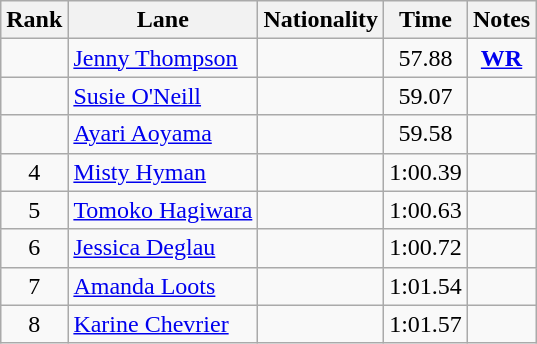<table class="wikitable sortable" style="text-align:center">
<tr>
<th>Rank</th>
<th>Lane</th>
<th>Nationality</th>
<th>Time</th>
<th>Notes</th>
</tr>
<tr>
<td></td>
<td align=left><a href='#'>Jenny Thompson</a></td>
<td align=left></td>
<td>57.88</td>
<td><strong><a href='#'>WR</a></strong></td>
</tr>
<tr>
<td></td>
<td align=left><a href='#'>Susie O'Neill</a></td>
<td align=left></td>
<td>59.07</td>
<td></td>
</tr>
<tr>
<td></td>
<td align=left><a href='#'>Ayari Aoyama</a></td>
<td align=left></td>
<td>59.58</td>
<td></td>
</tr>
<tr>
<td>4</td>
<td align=left><a href='#'>Misty Hyman</a></td>
<td align=left></td>
<td>1:00.39</td>
<td></td>
</tr>
<tr>
<td>5</td>
<td align=left><a href='#'>Tomoko Hagiwara</a></td>
<td align=left></td>
<td>1:00.63</td>
<td></td>
</tr>
<tr>
<td>6</td>
<td align=left><a href='#'>Jessica Deglau</a></td>
<td align=left></td>
<td>1:00.72</td>
<td></td>
</tr>
<tr>
<td>7</td>
<td align=left><a href='#'>Amanda Loots</a></td>
<td align=left></td>
<td>1:01.54</td>
<td></td>
</tr>
<tr>
<td>8</td>
<td align=left><a href='#'>Karine Chevrier</a></td>
<td align=left></td>
<td>1:01.57</td>
<td></td>
</tr>
</table>
